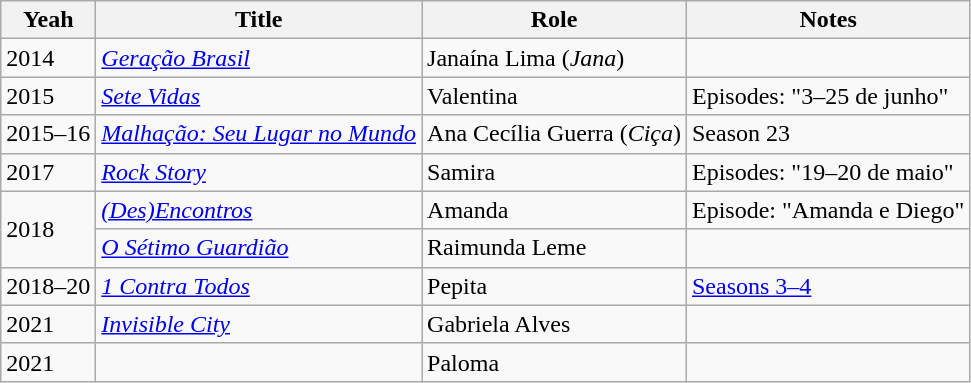<table class="wikitable">
<tr>
<th>Yeah</th>
<th>Title</th>
<th>Role</th>
<th>Notes</th>
</tr>
<tr>
<td>2014</td>
<td><em><a href='#'>Geração Brasil</a></em></td>
<td>Janaína Lima (<em>Jana</em>)</td>
<td></td>
</tr>
<tr>
<td>2015</td>
<td><em><a href='#'>Sete Vidas</a></em></td>
<td>Valentina</td>
<td>Episodes: "3–25 de junho"</td>
</tr>
<tr>
<td>2015–16</td>
<td><em><a href='#'>Malhação: Seu Lugar no Mundo</a></em></td>
<td>Ana Cecília Guerra (<em>Ciça</em>)</td>
<td>Season 23</td>
</tr>
<tr>
<td>2017</td>
<td><em><a href='#'>Rock Story</a></em></td>
<td>Samira </td>
<td>Episodes: "19–20 de maio"</td>
</tr>
<tr>
<td rowspan="2">2018</td>
<td><em><a href='#'>(Des)Encontros</a></em></td>
<td>Amanda</td>
<td>Episode: "Amanda e Diego"</td>
</tr>
<tr>
<td><em><a href='#'>O Sétimo Guardião</a></em></td>
<td>Raimunda Leme</td>
<td></td>
</tr>
<tr>
<td>2018–20</td>
<td><em><a href='#'>1 Contra Todos</a></em></td>
<td>Pepita</td>
<td><a href='#'>Seasons 3–4</a></td>
</tr>
<tr>
<td>2021</td>
<td><em><a href='#'>Invisible City</a></em></td>
<td>Gabriela Alves</td>
<td></td>
</tr>
<tr>
<td>2021</td>
<td><em></em></td>
<td>Paloma</td>
<td></td>
</tr>
</table>
